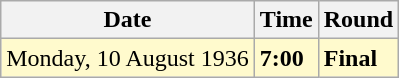<table class="wikitable">
<tr>
<th>Date</th>
<th>Time</th>
<th>Round</th>
</tr>
<tr style=background:lemonchiffon>
<td>Monday, 10 August 1936</td>
<td><strong>7:00</strong></td>
<td><strong>Final</strong></td>
</tr>
</table>
